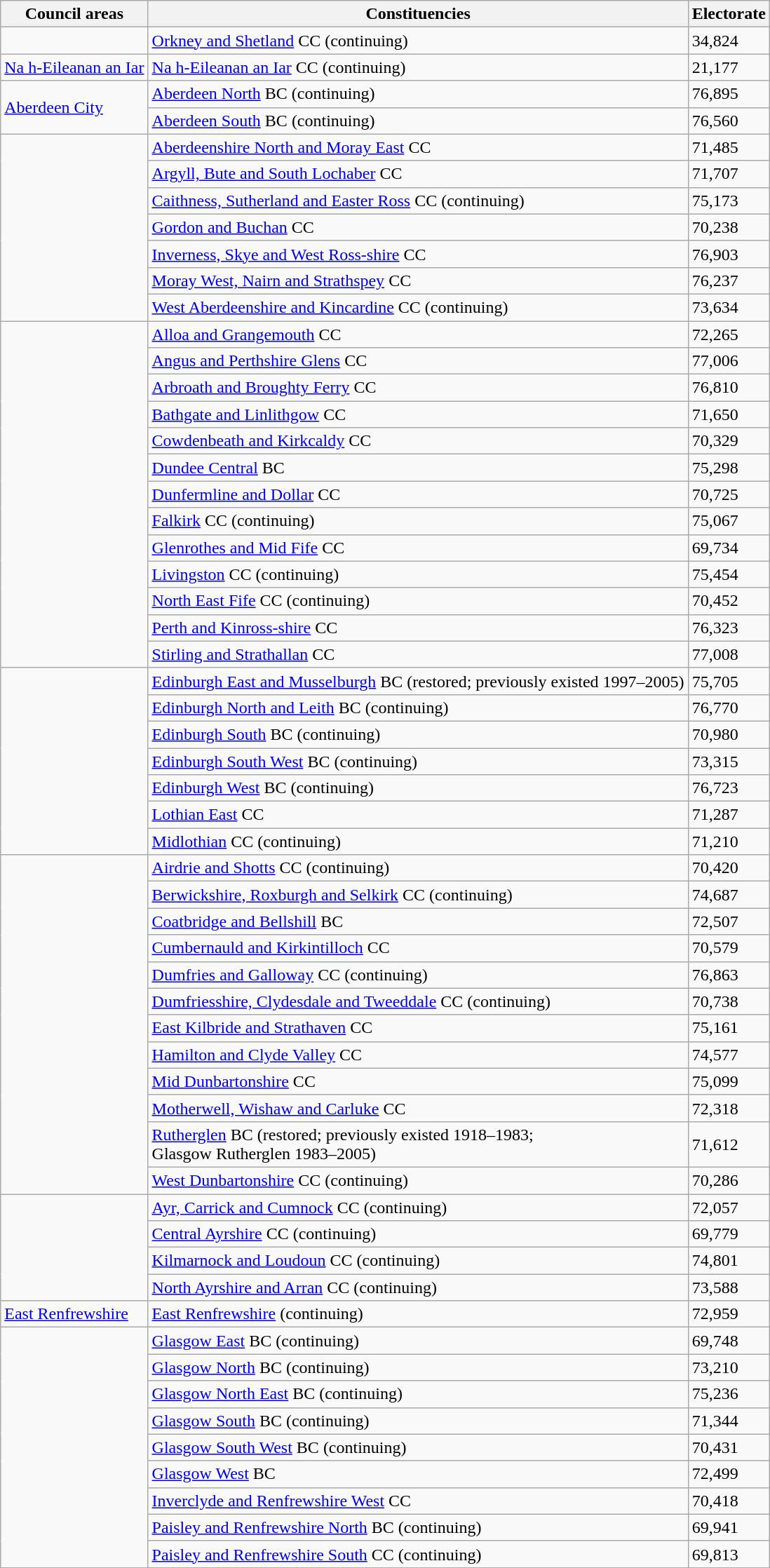<table class="wikitable">
<tr>
<th>Council areas</th>
<th>Constituencies</th>
<th>Electorate</th>
</tr>
<tr>
<td></td>
<td><a href='#'>Orkney and Shetland</a> CC (continuing)</td>
<td>34,824</td>
</tr>
<tr>
<td><a href='#'>Na h-Eileanan an Iar</a></td>
<td><a href='#'>Na h-Eileanan an Iar</a> CC (continuing)</td>
<td>21,177</td>
</tr>
<tr>
<td rowspan="2"><a href='#'>Aberdeen City</a></td>
<td><a href='#'>Aberdeen North</a> BC (continuing)</td>
<td>76,895</td>
</tr>
<tr>
<td><a href='#'>Aberdeen South</a> BC (continuing)</td>
<td>76,560</td>
</tr>
<tr>
<td rowspan="7"></td>
<td><a href='#'>Aberdeenshire North and Moray East</a> CC</td>
<td>71,485</td>
</tr>
<tr>
<td><a href='#'>Argyll, Bute and South Lochaber</a> CC</td>
<td>71,707</td>
</tr>
<tr>
<td><a href='#'>Caithness, Sutherland and Easter Ross</a> CC (continuing)</td>
<td>75,173</td>
</tr>
<tr>
<td><a href='#'>Gordon and Buchan</a> CC</td>
<td>70,238</td>
</tr>
<tr>
<td><a href='#'>Inverness, Skye and West Ross-shire</a> CC</td>
<td>76,903</td>
</tr>
<tr>
<td><a href='#'>Moray West, Nairn and Strathspey</a> CC</td>
<td>76,237</td>
</tr>
<tr>
<td><a href='#'>West Aberdeenshire and Kincardine</a> CC (continuing)</td>
<td>73,634</td>
</tr>
<tr>
<td rowspan="13"></td>
<td><a href='#'>Alloa and Grangemouth</a> CC</td>
<td>72,265</td>
</tr>
<tr>
<td><a href='#'>Angus and Perthshire Glens</a> CC</td>
<td>77,006</td>
</tr>
<tr>
<td><a href='#'>Arbroath and Broughty Ferry</a> CC</td>
<td>76,810</td>
</tr>
<tr>
<td><a href='#'>Bathgate and Linlithgow</a> CC</td>
<td>71,650</td>
</tr>
<tr>
<td><a href='#'>Cowdenbeath and Kirkcaldy</a> CC</td>
<td>70,329</td>
</tr>
<tr>
<td><a href='#'>Dundee Central</a> BC</td>
<td>75,298</td>
</tr>
<tr>
<td><a href='#'>Dunfermline and Dollar</a> CC</td>
<td>70,725</td>
</tr>
<tr>
<td><a href='#'>Falkirk</a> CC (continuing)</td>
<td>75,067</td>
</tr>
<tr>
<td><a href='#'>Glenrothes and Mid Fife</a> CC</td>
<td>69,734</td>
</tr>
<tr>
<td><a href='#'>Livingston</a> CC (continuing)</td>
<td>75,454</td>
</tr>
<tr>
<td><a href='#'>North East Fife</a> CC (continuing)</td>
<td>70,452</td>
</tr>
<tr>
<td><a href='#'>Perth and Kinross-shire</a> CC</td>
<td>76,323</td>
</tr>
<tr>
<td><a href='#'>Stirling and Strathallan</a> CC</td>
<td>77,008</td>
</tr>
<tr>
<td rowspan="7"></td>
<td><a href='#'>Edinburgh East and Musselburgh</a> BC (restored; previously existed 1997–2005)</td>
<td>75,705</td>
</tr>
<tr>
<td><a href='#'>Edinburgh North and Leith</a> BC (continuing)</td>
<td>76,770</td>
</tr>
<tr>
<td><a href='#'>Edinburgh South</a> BC (continuing)</td>
<td>70,980</td>
</tr>
<tr>
<td><a href='#'>Edinburgh South West</a> BC (continuing)</td>
<td>73,315</td>
</tr>
<tr>
<td><a href='#'>Edinburgh West</a> BC (continuing)</td>
<td>76,723</td>
</tr>
<tr>
<td><a href='#'>Lothian East</a> CC</td>
<td>71,287</td>
</tr>
<tr>
<td><a href='#'>Midlothian</a> CC (continuing)</td>
<td>71,210</td>
</tr>
<tr>
<td rowspan="12"></td>
<td><a href='#'>Airdrie and Shotts</a> CC (continuing)</td>
<td>70,420</td>
</tr>
<tr>
<td><a href='#'>Berwickshire, Roxburgh and Selkirk</a> CC (continuing)</td>
<td>74,687</td>
</tr>
<tr>
<td><a href='#'>Coatbridge and Bellshill</a> BC</td>
<td>72,507</td>
</tr>
<tr>
<td><a href='#'>Cumbernauld and Kirkintilloch</a> CC</td>
<td>70,579</td>
</tr>
<tr>
<td><a href='#'>Dumfries and Galloway</a> CC (continuing)</td>
<td>76,863</td>
</tr>
<tr>
<td><a href='#'>Dumfriesshire, Clydesdale and Tweeddale</a> CC (continuing)</td>
<td>70,738</td>
</tr>
<tr>
<td><a href='#'>East Kilbride and Strathaven</a> CC</td>
<td>75,161</td>
</tr>
<tr>
<td><a href='#'>Hamilton and Clyde Valley</a> CC</td>
<td>74,577</td>
</tr>
<tr>
<td><a href='#'>Mid Dunbartonshire</a> CC</td>
<td>75,099</td>
</tr>
<tr>
<td><a href='#'>Motherwell, Wishaw and Carluke</a> CC</td>
<td>72,318</td>
</tr>
<tr>
<td><a href='#'>Rutherglen</a> BC (restored; previously existed 1918–1983;<br>Glasgow Rutherglen 1983–2005)</td>
<td>71,612</td>
</tr>
<tr>
<td><a href='#'>West Dunbartonshire</a> CC (continuing)</td>
<td>70,286</td>
</tr>
<tr>
<td rowspan="4"></td>
<td><a href='#'>Ayr, Carrick and Cumnock</a> CC (continuing)</td>
<td>72,057</td>
</tr>
<tr>
<td><a href='#'>Central Ayrshire</a> CC (continuing)</td>
<td>69,779</td>
</tr>
<tr>
<td><a href='#'>Kilmarnock and Loudoun</a> CC (continuing)</td>
<td>74,801</td>
</tr>
<tr>
<td><a href='#'>North Ayrshire and Arran</a> CC (continuing)</td>
<td>73,588</td>
</tr>
<tr>
<td><a href='#'>East Renfrewshire</a></td>
<td><a href='#'>East Renfrewshire</a> (continuing)</td>
<td>72,959</td>
</tr>
<tr>
<td rowspan="9"></td>
<td><a href='#'>Glasgow East</a> BC (continuing)</td>
<td>69,748</td>
</tr>
<tr>
<td><a href='#'>Glasgow North</a> BC (continuing)</td>
<td>73,210</td>
</tr>
<tr>
<td><a href='#'>Glasgow North East</a> BC (continuing)</td>
<td>75,236</td>
</tr>
<tr>
<td><a href='#'>Glasgow South</a> BC (continuing)</td>
<td>71,344</td>
</tr>
<tr>
<td><a href='#'>Glasgow South West</a> BC (continuing)</td>
<td>70,431</td>
</tr>
<tr>
<td><a href='#'>Glasgow West</a> BC</td>
<td>72,499</td>
</tr>
<tr>
<td><a href='#'>Inverclyde and Renfrewshire West</a> CC</td>
<td>70,418</td>
</tr>
<tr>
<td><a href='#'>Paisley and Renfrewshire North</a> BC (continuing)</td>
<td>69,941</td>
</tr>
<tr>
<td><a href='#'>Paisley and Renfrewshire South</a> CC (continuing)</td>
<td>69,813</td>
</tr>
</table>
